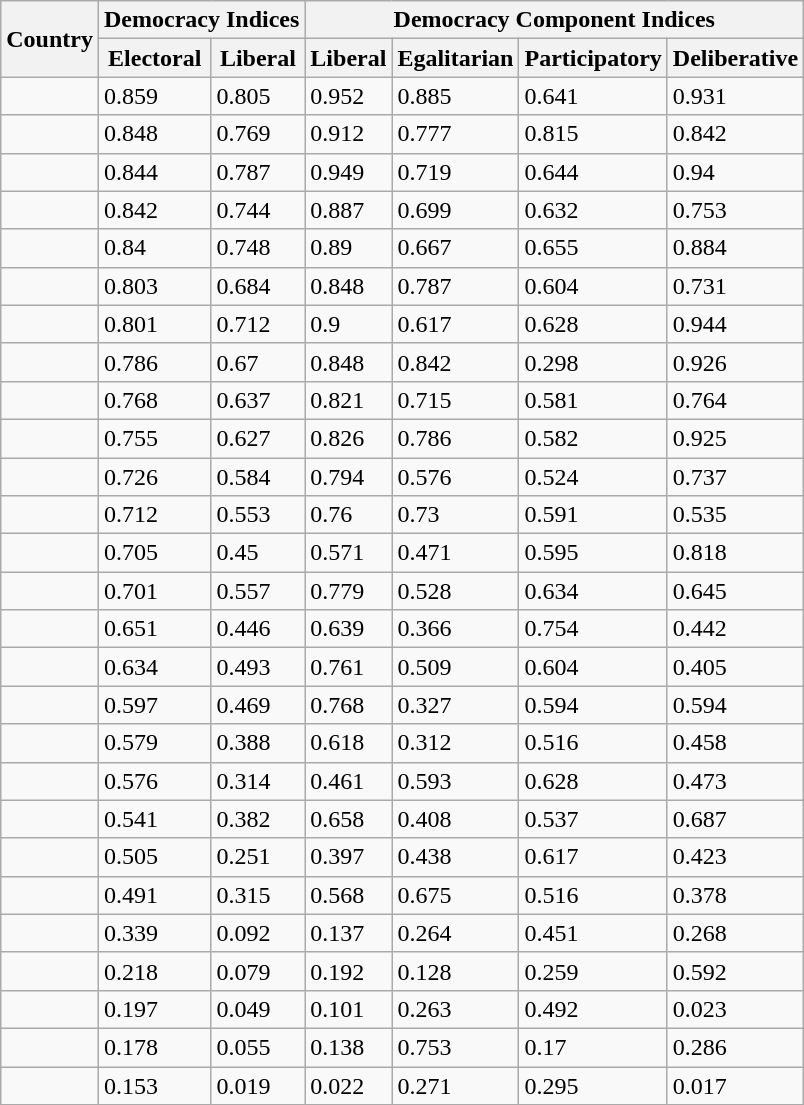<table class="wikitable sortable mw-collapsible static-row-numbers static-row-header-hash">
<tr>
<th rowspan="2">Country</th>
<th colspan="2">Democracy Indices</th>
<th colspan="4">Democracy Component Indices</th>
</tr>
<tr>
<th>Electoral</th>
<th>Liberal</th>
<th>Liberal</th>
<th>Egalitarian</th>
<th>Participatory</th>
<th>Deliberative</th>
</tr>
<tr>
<td></td>
<td>0.859</td>
<td>0.805</td>
<td>0.952</td>
<td>0.885</td>
<td>0.641</td>
<td>0.931</td>
</tr>
<tr>
<td></td>
<td>0.848</td>
<td>0.769</td>
<td>0.912</td>
<td>0.777</td>
<td>0.815</td>
<td>0.842</td>
</tr>
<tr>
<td></td>
<td>0.844</td>
<td>0.787</td>
<td>0.949</td>
<td>0.719</td>
<td>0.644</td>
<td>0.94</td>
</tr>
<tr>
<td></td>
<td>0.842</td>
<td>0.744</td>
<td>0.887</td>
<td>0.699</td>
<td>0.632</td>
<td>0.753</td>
</tr>
<tr>
<td></td>
<td>0.84</td>
<td>0.748</td>
<td>0.89</td>
<td>0.667</td>
<td>0.655</td>
<td>0.884</td>
</tr>
<tr>
<td></td>
<td>0.803</td>
<td>0.684</td>
<td>0.848</td>
<td>0.787</td>
<td>0.604</td>
<td>0.731</td>
</tr>
<tr>
<td></td>
<td>0.801</td>
<td>0.712</td>
<td>0.9</td>
<td>0.617</td>
<td>0.628</td>
<td>0.944</td>
</tr>
<tr>
<td></td>
<td>0.786</td>
<td>0.67</td>
<td>0.848</td>
<td>0.842</td>
<td>0.298</td>
<td>0.926</td>
</tr>
<tr>
<td></td>
<td>0.768</td>
<td>0.637</td>
<td>0.821</td>
<td>0.715</td>
<td>0.581</td>
<td>0.764</td>
</tr>
<tr>
<td></td>
<td>0.755</td>
<td>0.627</td>
<td>0.826</td>
<td>0.786</td>
<td>0.582</td>
<td>0.925</td>
</tr>
<tr>
<td></td>
<td>0.726</td>
<td>0.584</td>
<td>0.794</td>
<td>0.576</td>
<td>0.524</td>
<td>0.737</td>
</tr>
<tr>
<td></td>
<td>0.712</td>
<td>0.553</td>
<td>0.76</td>
<td>0.73</td>
<td>0.591</td>
<td>0.535</td>
</tr>
<tr>
<td></td>
<td>0.705</td>
<td>0.45</td>
<td>0.571</td>
<td>0.471</td>
<td>0.595</td>
<td>0.818</td>
</tr>
<tr>
<td></td>
<td>0.701</td>
<td>0.557</td>
<td>0.779</td>
<td>0.528</td>
<td>0.634</td>
<td>0.645</td>
</tr>
<tr>
<td></td>
<td>0.651</td>
<td>0.446</td>
<td>0.639</td>
<td>0.366</td>
<td>0.754</td>
<td>0.442</td>
</tr>
<tr>
<td></td>
<td>0.634</td>
<td>0.493</td>
<td>0.761</td>
<td>0.509</td>
<td>0.604</td>
<td>0.405</td>
</tr>
<tr>
<td></td>
<td>0.597</td>
<td>0.469</td>
<td>0.768</td>
<td>0.327</td>
<td>0.594</td>
<td>0.594</td>
</tr>
<tr>
<td></td>
<td>0.579</td>
<td>0.388</td>
<td>0.618</td>
<td>0.312</td>
<td>0.516</td>
<td>0.458</td>
</tr>
<tr>
<td></td>
<td>0.576</td>
<td>0.314</td>
<td>0.461</td>
<td>0.593</td>
<td>0.628</td>
<td>0.473</td>
</tr>
<tr>
<td></td>
<td>0.541</td>
<td>0.382</td>
<td>0.658</td>
<td>0.408</td>
<td>0.537</td>
<td>0.687</td>
</tr>
<tr>
<td></td>
<td>0.505</td>
<td>0.251</td>
<td>0.397</td>
<td>0.438</td>
<td>0.617</td>
<td>0.423</td>
</tr>
<tr>
<td></td>
<td>0.491</td>
<td>0.315</td>
<td>0.568</td>
<td>0.675</td>
<td>0.516</td>
<td>0.378</td>
</tr>
<tr>
<td></td>
<td>0.339</td>
<td>0.092</td>
<td>0.137</td>
<td>0.264</td>
<td>0.451</td>
<td>0.268</td>
</tr>
<tr>
<td></td>
<td>0.218</td>
<td>0.079</td>
<td>0.192</td>
<td>0.128</td>
<td>0.259</td>
<td>0.592</td>
</tr>
<tr>
<td></td>
<td>0.197</td>
<td>0.049</td>
<td>0.101</td>
<td>0.263</td>
<td>0.492</td>
<td>0.023</td>
</tr>
<tr>
<td></td>
<td>0.178</td>
<td>0.055</td>
<td>0.138</td>
<td>0.753</td>
<td>0.17</td>
<td>0.286</td>
</tr>
<tr>
<td></td>
<td>0.153</td>
<td>0.019</td>
<td>0.022</td>
<td>0.271</td>
<td>0.295</td>
<td>0.017</td>
</tr>
<tr>
</tr>
</table>
